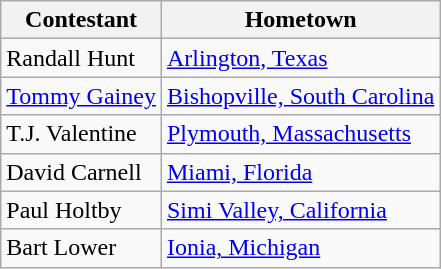<table class="wikitable">
<tr>
<th>Contestant</th>
<th>Hometown</th>
</tr>
<tr>
<td>Randall Hunt</td>
<td><a href='#'>Arlington, Texas</a> </td>
</tr>
<tr>
<td><a href='#'>Tommy Gainey</a></td>
<td><a href='#'>Bishopville, South Carolina</a></td>
</tr>
<tr>
<td>T.J. Valentine</td>
<td><a href='#'>Plymouth, Massachusetts</a></td>
</tr>
<tr>
<td>David Carnell</td>
<td><a href='#'>Miami, Florida</a> </td>
</tr>
<tr>
<td>Paul Holtby</td>
<td><a href='#'>Simi Valley, California</a></td>
</tr>
<tr>
<td>Bart Lower</td>
<td><a href='#'>Ionia, Michigan</a></td>
</tr>
</table>
